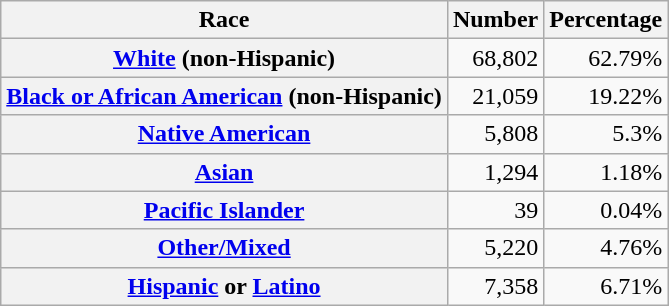<table class="wikitable" style="text-align:right">
<tr>
<th scope="col">Race</th>
<th scope="col">Number</th>
<th scope="col">Percentage</th>
</tr>
<tr>
<th scope="row"><a href='#'>White</a> (non-Hispanic)</th>
<td>68,802</td>
<td>62.79%</td>
</tr>
<tr>
<th scope="row"><a href='#'>Black or African American</a> (non-Hispanic)</th>
<td>21,059</td>
<td>19.22%</td>
</tr>
<tr>
<th scope="row"><a href='#'>Native American</a></th>
<td>5,808</td>
<td>5.3%</td>
</tr>
<tr>
<th scope="row"><a href='#'>Asian</a></th>
<td>1,294</td>
<td>1.18%</td>
</tr>
<tr>
<th scope="row"><a href='#'>Pacific Islander</a></th>
<td>39</td>
<td>0.04%</td>
</tr>
<tr>
<th scope="row"><a href='#'>Other/Mixed</a></th>
<td>5,220</td>
<td>4.76%</td>
</tr>
<tr>
<th scope="row"><a href='#'>Hispanic</a> or <a href='#'>Latino</a></th>
<td>7,358</td>
<td>6.71%</td>
</tr>
</table>
